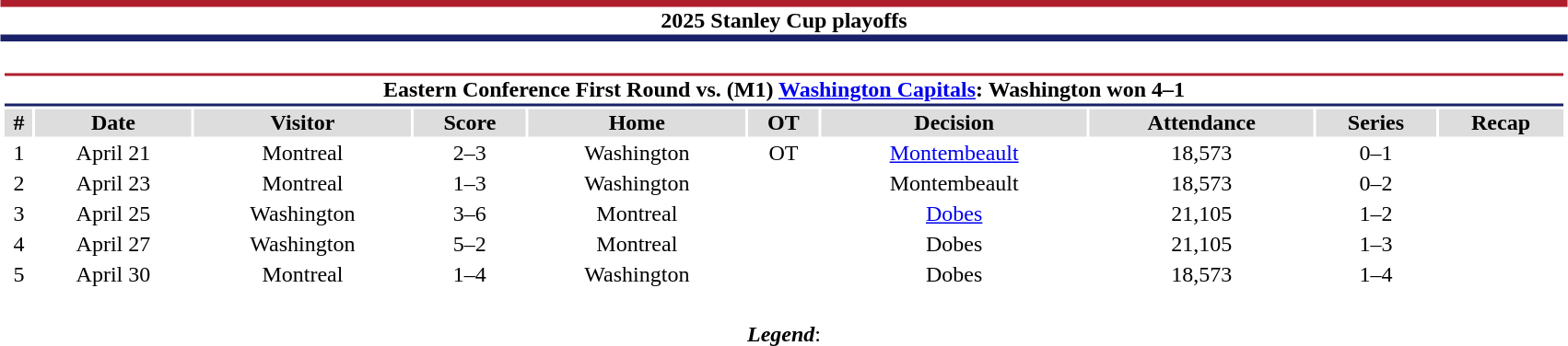<table class="toccolours" style="width:90%; clear:both; margin:1.5em auto; text-align:center;">
<tr>
<th colspan="10" style="background:#FFFFFF; border-top:#AF1E2D 5px solid; border-bottom:#192168 5px solid;">2025 Stanley Cup playoffs</th>
</tr>
<tr>
<td colspan="10"><br><table class="toccolours collapsible collapsed" style="width:100%;">
<tr>
<th colspan="10" style="background:#FFFFFF; border-top:#AF1E2D 2px solid; border-bottom:#192168 2px solid;">Eastern Conference First Round vs. (M1) <a href='#'>Washington Capitals</a>: Washington won 4–1</th>
</tr>
<tr style="background:#ddd;">
<th>#</th>
<th>Date</th>
<th>Visitor</th>
<th>Score</th>
<th>Home</th>
<th>OT</th>
<th>Decision</th>
<th>Attendance</th>
<th>Series</th>
<th>Recap</th>
</tr>
<tr>
<td>1</td>
<td>April 21</td>
<td>Montreal</td>
<td>2–3</td>
<td>Washington</td>
<td>OT</td>
<td><a href='#'>Montembeault</a></td>
<td>18,573</td>
<td>0–1</td>
<td></td>
</tr>
<tr>
<td>2</td>
<td>April 23</td>
<td>Montreal</td>
<td>1–3</td>
<td>Washington</td>
<td></td>
<td>Montembeault</td>
<td>18,573</td>
<td>0–2</td>
<td></td>
</tr>
<tr>
<td>3</td>
<td>April 25</td>
<td>Washington</td>
<td>3–6</td>
<td>Montreal</td>
<td></td>
<td><a href='#'>Dobes</a></td>
<td>21,105</td>
<td>1–2</td>
<td></td>
</tr>
<tr>
<td>4</td>
<td>April 27</td>
<td>Washington</td>
<td>5–2</td>
<td>Montreal</td>
<td></td>
<td>Dobes</td>
<td>21,105</td>
<td>1–3</td>
<td></td>
</tr>
<tr>
<td>5</td>
<td>April 30</td>
<td>Montreal</td>
<td>1–4</td>
<td>Washington</td>
<td></td>
<td>Dobes</td>
<td>18,573</td>
<td>1–4</td>
<td></td>
</tr>
</table>
</td>
</tr>
<tr>
<td colspan="10" style="text-align:center;"><br><strong><em>Legend</em></strong>:

</td>
</tr>
</table>
